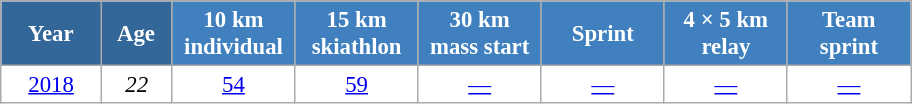<table class="wikitable" style="font-size:95%; text-align:center; border:grey solid 1px; border-collapse:collapse; background:#ffffff;">
<tr>
<th style="background-color:#369; color:white; width:60px;"> Year </th>
<th style="background-color:#369; color:white; width:40px;"> Age </th>
<th style="background-color:#4180be; color:white; width:75px;"> 10 km <br> individual </th>
<th style="background-color:#4180be; color:white; width:75px;"> 15 km <br> skiathlon </th>
<th style="background-color:#4180be; color:white; width:75px;"> 30 km <br> mass start </th>
<th style="background-color:#4180be; color:white; width:75px;"> Sprint </th>
<th style="background-color:#4180be; color:white; width:75px;"> 4 × 5 km <br> relay </th>
<th style="background-color:#4180be; color:white; width:75px;"> Team <br> sprint </th>
</tr>
<tr>
<td><a href='#'>2018</a></td>
<td><em>22</em></td>
<td><a href='#'>54</a></td>
<td><a href='#'>59</a></td>
<td><a href='#'>—</a></td>
<td><a href='#'>—</a></td>
<td><a href='#'>—</a></td>
<td><a href='#'>—</a></td>
</tr>
</table>
